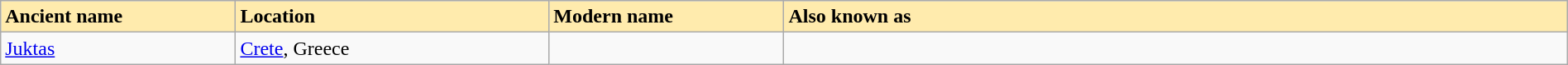<table class="wikitable" width="100%">
<tr>
<td width="15%" bgcolor="#FFEBAD"><strong>Ancient name</strong></td>
<td width="20%" bgcolor="#FFEBAD"><strong>Location</strong></td>
<td width="15%" bgcolor="#FFEBAD"><strong>Modern name</strong></td>
<td width="50%" bgcolor="#FFEBAD"><strong>Also known as</strong></td>
</tr>
<tr>
<td><a href='#'>Juktas</a></td>
<td><a href='#'>Crete</a>, Greece</td>
<td></td>
<td></td>
</tr>
</table>
